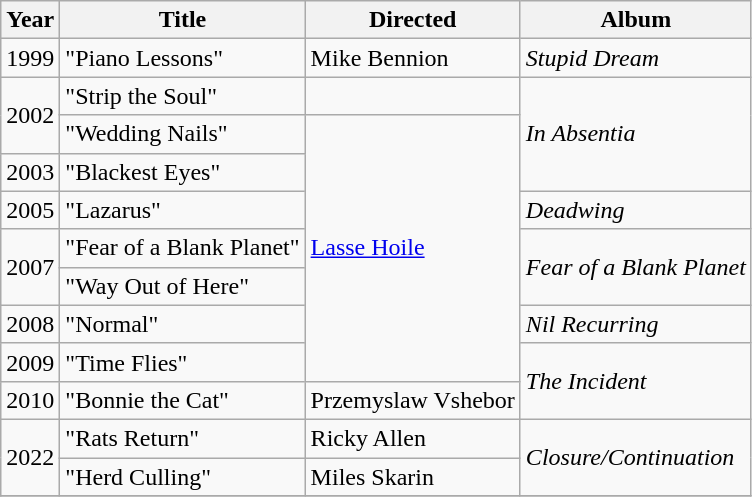<table class="wikitable">
<tr>
<th>Year</th>
<th>Title</th>
<th>Directed</th>
<th>Album</th>
</tr>
<tr>
<td>1999</td>
<td>"Piano Lessons"</td>
<td>Mike Bennion</td>
<td><em>Stupid Dream</em></td>
</tr>
<tr>
<td rowspan="2">2002</td>
<td>"Strip the Soul"</td>
<td></td>
<td rowspan=3><em>In Absentia</em></td>
</tr>
<tr>
<td>"Wedding Nails"</td>
<td rowspan="7"><a href='#'>Lasse Hoile</a></td>
</tr>
<tr>
<td>2003</td>
<td>"Blackest Eyes"</td>
</tr>
<tr>
<td>2005</td>
<td>"Lazarus"</td>
<td><em>Deadwing</em></td>
</tr>
<tr>
<td rowspan="2">2007</td>
<td>"Fear of a Blank Planet"</td>
<td rowspan="2"><em>Fear of a Blank Planet</em></td>
</tr>
<tr>
<td>"Way Out of Here"</td>
</tr>
<tr>
<td>2008</td>
<td>"Normal"</td>
<td><em>Nil Recurring</em></td>
</tr>
<tr>
<td>2009</td>
<td>"Time Flies"</td>
<td rowspan=2><em>The Incident</em></td>
</tr>
<tr>
<td>2010</td>
<td>"Bonnie the Cat"</td>
<td>Przemyslaw Vshebor</td>
</tr>
<tr>
<td rowspan="2">2022</td>
<td>"Rats Return"</td>
<td>Ricky Allen</td>
<td rowspan="2"><em>Closure/Continuation</em></td>
</tr>
<tr>
<td>"Herd Culling"</td>
<td>Miles Skarin</td>
</tr>
<tr>
</tr>
</table>
